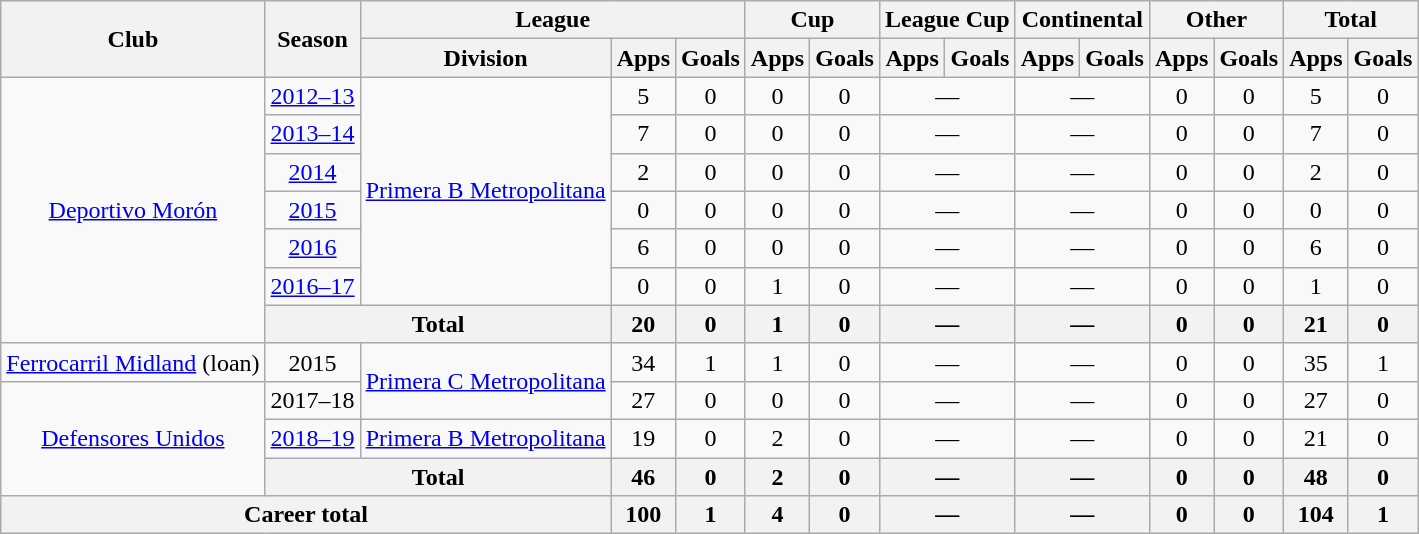<table class="wikitable" style="text-align:center">
<tr>
<th rowspan="2">Club</th>
<th rowspan="2">Season</th>
<th colspan="3">League</th>
<th colspan="2">Cup</th>
<th colspan="2">League Cup</th>
<th colspan="2">Continental</th>
<th colspan="2">Other</th>
<th colspan="2">Total</th>
</tr>
<tr>
<th>Division</th>
<th>Apps</th>
<th>Goals</th>
<th>Apps</th>
<th>Goals</th>
<th>Apps</th>
<th>Goals</th>
<th>Apps</th>
<th>Goals</th>
<th>Apps</th>
<th>Goals</th>
<th>Apps</th>
<th>Goals</th>
</tr>
<tr>
<td rowspan="7"><a href='#'>Deportivo Morón</a></td>
<td><a href='#'>2012–13</a></td>
<td rowspan="6"><a href='#'>Primera B Metropolitana</a></td>
<td>5</td>
<td>0</td>
<td>0</td>
<td>0</td>
<td colspan="2">—</td>
<td colspan="2">—</td>
<td>0</td>
<td>0</td>
<td>5</td>
<td>0</td>
</tr>
<tr>
<td><a href='#'>2013–14</a></td>
<td>7</td>
<td>0</td>
<td>0</td>
<td>0</td>
<td colspan="2">—</td>
<td colspan="2">—</td>
<td>0</td>
<td>0</td>
<td>7</td>
<td>0</td>
</tr>
<tr>
<td><a href='#'>2014</a></td>
<td>2</td>
<td>0</td>
<td>0</td>
<td>0</td>
<td colspan="2">—</td>
<td colspan="2">—</td>
<td>0</td>
<td>0</td>
<td>2</td>
<td>0</td>
</tr>
<tr>
<td><a href='#'>2015</a></td>
<td>0</td>
<td>0</td>
<td>0</td>
<td>0</td>
<td colspan="2">—</td>
<td colspan="2">—</td>
<td>0</td>
<td>0</td>
<td>0</td>
<td>0</td>
</tr>
<tr>
<td><a href='#'>2016</a></td>
<td>6</td>
<td>0</td>
<td>0</td>
<td>0</td>
<td colspan="2">—</td>
<td colspan="2">—</td>
<td>0</td>
<td>0</td>
<td>6</td>
<td>0</td>
</tr>
<tr>
<td><a href='#'>2016–17</a></td>
<td>0</td>
<td>0</td>
<td>1</td>
<td>0</td>
<td colspan="2">—</td>
<td colspan="2">—</td>
<td>0</td>
<td>0</td>
<td>1</td>
<td>0</td>
</tr>
<tr>
<th colspan="2">Total</th>
<th>20</th>
<th>0</th>
<th>1</th>
<th>0</th>
<th colspan="2">—</th>
<th colspan="2">—</th>
<th>0</th>
<th>0</th>
<th>21</th>
<th>0</th>
</tr>
<tr>
<td rowspan="1"><a href='#'>Ferrocarril Midland</a> (loan)</td>
<td>2015</td>
<td rowspan="2"><a href='#'>Primera C Metropolitana</a></td>
<td>34</td>
<td>1</td>
<td>1</td>
<td>0</td>
<td colspan="2">—</td>
<td colspan="2">—</td>
<td>0</td>
<td>0</td>
<td>35</td>
<td>1</td>
</tr>
<tr>
<td rowspan="3"><a href='#'>Defensores Unidos</a></td>
<td>2017–18</td>
<td>27</td>
<td>0</td>
<td>0</td>
<td>0</td>
<td colspan="2">—</td>
<td colspan="2">—</td>
<td>0</td>
<td>0</td>
<td>27</td>
<td>0</td>
</tr>
<tr>
<td><a href='#'>2018–19</a></td>
<td rowspan="1"><a href='#'>Primera B Metropolitana</a></td>
<td>19</td>
<td>0</td>
<td>2</td>
<td>0</td>
<td colspan="2">—</td>
<td colspan="2">—</td>
<td>0</td>
<td>0</td>
<td>21</td>
<td>0</td>
</tr>
<tr>
<th colspan="2">Total</th>
<th>46</th>
<th>0</th>
<th>2</th>
<th>0</th>
<th colspan="2">—</th>
<th colspan="2">—</th>
<th>0</th>
<th>0</th>
<th>48</th>
<th>0</th>
</tr>
<tr>
<th colspan="3">Career total</th>
<th>100</th>
<th>1</th>
<th>4</th>
<th>0</th>
<th colspan="2">—</th>
<th colspan="2">—</th>
<th>0</th>
<th>0</th>
<th>104</th>
<th>1</th>
</tr>
</table>
